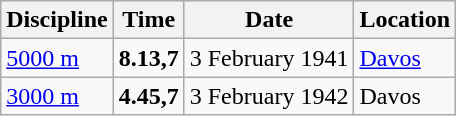<table class='wikitable'>
<tr>
<th>Discipline</th>
<th>Time</th>
<th>Date</th>
<th>Location</th>
</tr>
<tr>
<td><a href='#'>5000 m</a></td>
<td><strong>8.13,7</strong></td>
<td>3 February 1941</td>
<td align=left><a href='#'>Davos</a></td>
</tr>
<tr>
<td><a href='#'>3000 m</a></td>
<td><strong>4.45,7</strong></td>
<td>3 February 1942</td>
<td align=left>Davos</td>
</tr>
</table>
